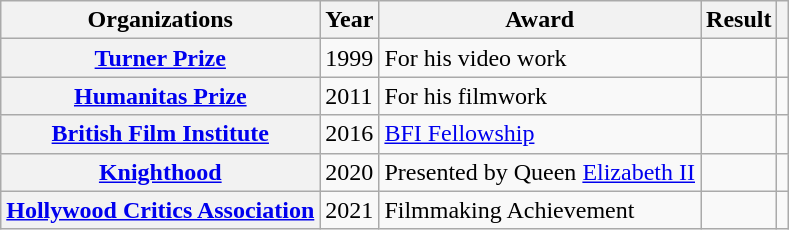<table class= "wikitable plainrowheaders sortable">
<tr>
<th scope="col">Organizations</th>
<th scope="col">Year</th>
<th scope="col">Award</th>
<th scope="col">Result</th>
<th scope="col" class="unsortable"></th>
</tr>
<tr>
<th scope="row" rowspan="1"><a href='#'>Turner Prize</a></th>
<td>1999</td>
<td>For his video work</td>
<td></td>
<td></td>
</tr>
<tr>
<th scope="row" rowspan="1"><a href='#'>Humanitas Prize</a></th>
<td>2011</td>
<td>For his filmwork</td>
<td></td>
<td></td>
</tr>
<tr>
<th scope="row" rowspan="1"><a href='#'>British Film Institute</a></th>
<td>2016</td>
<td><a href='#'>BFI Fellowship</a></td>
<td></td>
<td></td>
</tr>
<tr>
<th scope="row" rowspan="1"><a href='#'>Knighthood</a></th>
<td>2020</td>
<td>Presented by Queen <a href='#'>Elizabeth II</a></td>
<td></td>
<td></td>
</tr>
<tr>
<th scope="row" rowspan="1"><a href='#'>Hollywood Critics Association</a></th>
<td>2021</td>
<td>Filmmaking Achievement</td>
<td></td>
<td></td>
</tr>
</table>
